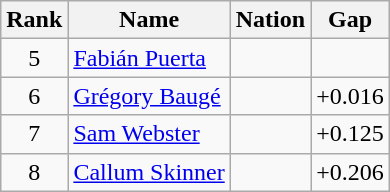<table class="wikitable sortable" style="text-align:center">
<tr>
<th>Rank</th>
<th>Name</th>
<th>Nation</th>
<th>Gap</th>
</tr>
<tr>
<td>5</td>
<td align=left><a href='#'>Fabián Puerta</a></td>
<td align=left></td>
<td></td>
</tr>
<tr>
<td>6</td>
<td align=left><a href='#'>Grégory Baugé</a></td>
<td align=left></td>
<td>+0.016</td>
</tr>
<tr>
<td>7</td>
<td align=left><a href='#'>Sam Webster</a></td>
<td align=left></td>
<td>+0.125</td>
</tr>
<tr>
<td>8</td>
<td align=left><a href='#'>Callum Skinner</a></td>
<td align=left></td>
<td>+0.206</td>
</tr>
</table>
